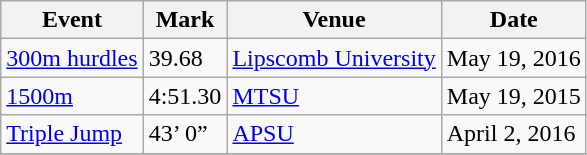<table class="wikitable">
<tr>
<th>Event</th>
<th>Mark</th>
<th>Venue</th>
<th>Date</th>
</tr>
<tr>
<td><a href='#'>300m hurdles</a></td>
<td>39.68</td>
<td><a href='#'>Lipscomb University</a></td>
<td>May 19, 2016</td>
</tr>
<tr>
<td><a href='#'>1500m</a></td>
<td>4:51.30</td>
<td><a href='#'>MTSU</a></td>
<td>May 19, 2015</td>
</tr>
<tr>
<td><a href='#'>Triple Jump</a></td>
<td>43’ 0”</td>
<td><a href='#'>APSU</a></td>
<td>April 2, 2016</td>
</tr>
<tr>
</tr>
</table>
